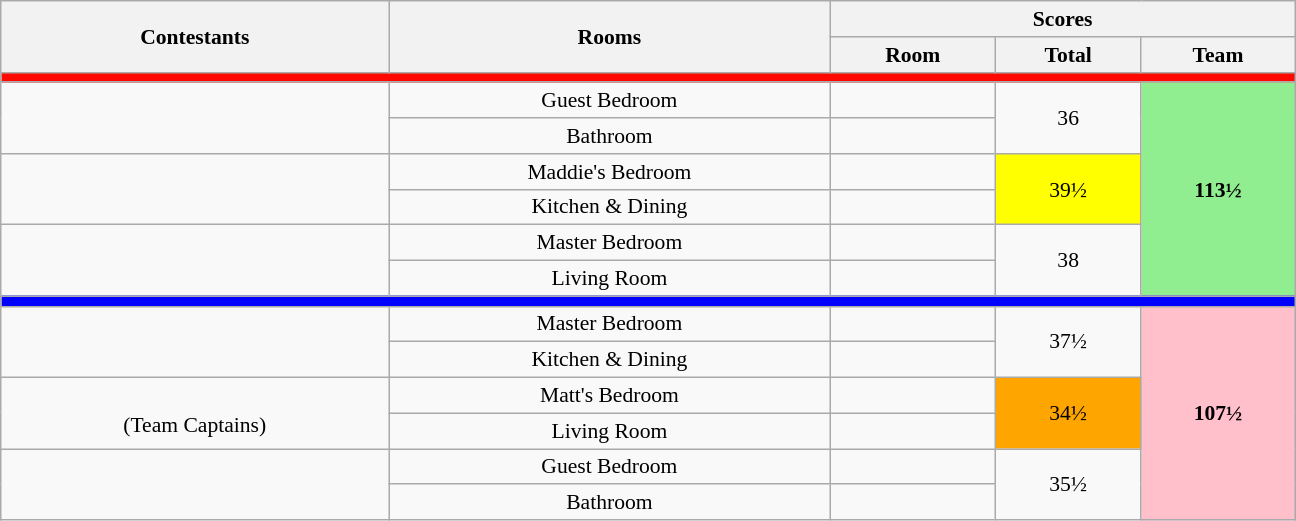<table class="wikitable plainrowheaders" style="text-align:center; font-size:90%; width:60em;">
<tr>
<th rowspan="2">Contestants</th>
<th rowspan="2">Rooms</th>
<th colspan="3">Scores</th>
</tr>
<tr>
<th>Room</th>
<th>Total</th>
<th>Team</th>
</tr>
<tr>
<td colspan="6" style="background:#FF0800; color:white;"> </td>
</tr>
<tr>
<td rowspan="2"></td>
<td>Guest Bedroom</td>
<td></td>
<td rowspan="2">36</td>
<th rowspan="6" style="background:#90EE90">113½</th>
</tr>
<tr>
<td>Bathroom</td>
<td></td>
</tr>
<tr>
<td rowspan="2"></td>
<td>Maddie's Bedroom</td>
<td></td>
<td rowspan="2" style="background:#FFFF00">39½</td>
</tr>
<tr>
<td>Kitchen & Dining</td>
<td></td>
</tr>
<tr>
<td rowspan="2"></td>
<td>Master Bedroom</td>
<td></td>
<td rowspan="2">38</td>
</tr>
<tr>
<td>Living Room</td>
<td></td>
</tr>
<tr>
<td colspan="6" style="background:blue; color:white;"> </td>
</tr>
<tr>
<td rowspan="2"></td>
<td>Master Bedroom</td>
<td></td>
<td rowspan="2">37½</td>
<th rowspan="6" style="background:#FFC0CB">107½</th>
</tr>
<tr>
<td>Kitchen & Dining</td>
<td></td>
</tr>
<tr>
<td rowspan="2"><br>(Team Captains)</td>
<td>Matt's Bedroom</td>
<td></td>
<td rowspan="2" style="background:orange">34½</td>
</tr>
<tr>
<td>Living Room</td>
<td></td>
</tr>
<tr>
<td rowspan="2"></td>
<td>Guest Bedroom</td>
<td></td>
<td rowspan="2">35½</td>
</tr>
<tr>
<td>Bathroom</td>
<td></td>
</tr>
</table>
